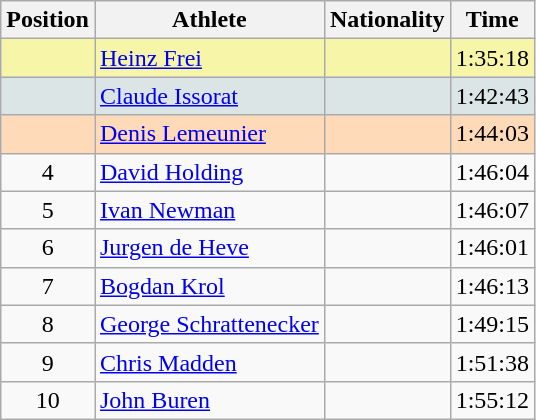<table class="wikitable sortable">
<tr>
<th>Position</th>
<th>Athlete</th>
<th>Nationality</th>
<th>Time</th>
</tr>
<tr bgcolor="#F7F6A8">
<td align=center></td>
<td><a href='#'>Heinz Frei</a></td>
<td></td>
<td>1:35:18</td>
</tr>
<tr bgcolor="#DCE5E5">
<td align=center></td>
<td><a href='#'>Claude Issorat</a></td>
<td></td>
<td>1:42:43</td>
</tr>
<tr bgcolor="#FFDAB9">
<td align=center></td>
<td><a href='#'>Denis Lemeunier</a></td>
<td></td>
<td>1:44:03</td>
</tr>
<tr>
<td align=center>4</td>
<td><a href='#'>David Holding</a></td>
<td></td>
<td>1:46:04</td>
</tr>
<tr>
<td align=center>5</td>
<td><a href='#'>Ivan Newman</a></td>
<td></td>
<td>1:46:07</td>
</tr>
<tr>
<td align=center>6</td>
<td><a href='#'>Jurgen de Heve</a></td>
<td></td>
<td>1:46:01</td>
</tr>
<tr>
<td align=center>7</td>
<td><a href='#'>Bogdan Krol</a></td>
<td></td>
<td>1:46:13</td>
</tr>
<tr>
<td align=center>8</td>
<td><a href='#'>George Schrattenecker</a></td>
<td></td>
<td>1:49:15</td>
</tr>
<tr>
<td align=center>9</td>
<td><a href='#'>Chris Madden</a></td>
<td></td>
<td>1:51:38</td>
</tr>
<tr>
<td align=center>10</td>
<td><a href='#'>John Buren</a></td>
<td></td>
<td>1:55:12</td>
</tr>
</table>
